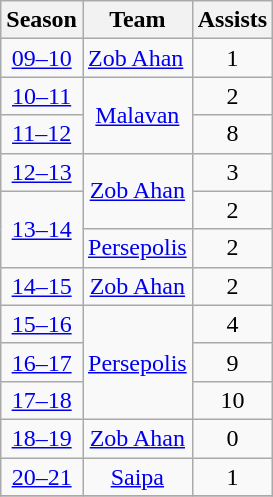<table class="wikitable" style="text-align: center;">
<tr>
<th>Season</th>
<th>Team</th>
<th>Assists</th>
</tr>
<tr>
<td><a href='#'>09–10</a></td>
<td align="left"><a href='#'>Zob Ahan</a></td>
<td>1</td>
</tr>
<tr>
<td><a href='#'>10–11</a></td>
<td rowspan="2"><a href='#'>Malavan</a></td>
<td>2</td>
</tr>
<tr>
<td><a href='#'>11–12</a></td>
<td>8</td>
</tr>
<tr>
<td><a href='#'>12–13</a></td>
<td rowspan="2"><a href='#'>Zob Ahan</a></td>
<td>3</td>
</tr>
<tr>
<td rowspan="2"><a href='#'>13–14</a></td>
<td>2</td>
</tr>
<tr>
<td><a href='#'>Persepolis</a></td>
<td>2</td>
</tr>
<tr>
<td><a href='#'>14–15</a></td>
<td rowspan="1"><a href='#'>Zob Ahan</a></td>
<td>2</td>
</tr>
<tr>
<td><a href='#'>15–16</a></td>
<td rowspan="3"><a href='#'>Persepolis</a></td>
<td>4</td>
</tr>
<tr>
<td><a href='#'>16–17</a></td>
<td>9</td>
</tr>
<tr>
<td><a href='#'>17–18</a></td>
<td>10</td>
</tr>
<tr>
<td><a href='#'>18–19</a></td>
<td rowspan="1"><a href='#'>Zob Ahan</a></td>
<td>0</td>
</tr>
<tr>
<td><a href='#'>20–21</a></td>
<td rowspan="1"><a href='#'>Saipa</a></td>
<td>1</td>
</tr>
<tr>
</tr>
</table>
